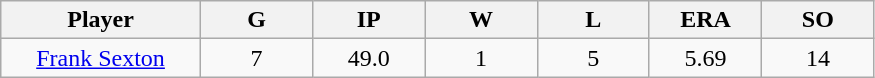<table class="wikitable sortable">
<tr>
<th bgcolor="#DDDDFF" width="16%">Player</th>
<th bgcolor="#DDDDFF" width="9%">G</th>
<th bgcolor="#DDDDFF" width="9%">IP</th>
<th bgcolor="#DDDDFF" width="9%">W</th>
<th bgcolor="#DDDDFF" width="9%">L</th>
<th bgcolor="#DDDDFF" width="9%">ERA</th>
<th bgcolor="#DDDDFF" width="9%">SO</th>
</tr>
<tr align="center">
<td><a href='#'>Frank Sexton</a></td>
<td>7</td>
<td>49.0</td>
<td>1</td>
<td>5</td>
<td>5.69</td>
<td>14</td>
</tr>
</table>
